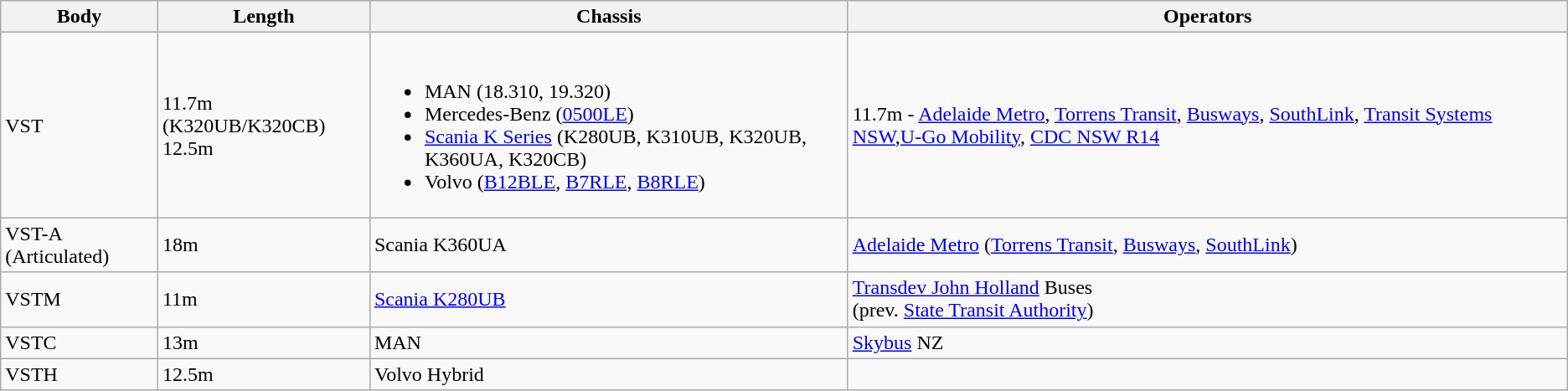<table class="wikitable">
<tr>
<th>Body</th>
<th>Length</th>
<th>Chassis</th>
<th>Operators</th>
</tr>
<tr>
<td>VST</td>
<td>11.7m (K320UB/K320CB)<br>12.5m</td>
<td><br><ul><li>MAN (18.310, 19.320)</li><li>Mercedes-Benz (<a href='#'>0500LE</a>)</li><li><a href='#'>Scania K Series</a> (K280UB, K310UB, K320UB, K360UA, K320CB)</li><li>Volvo (<a href='#'>B12BLE</a>, <a href='#'>B7RLE</a>, <a href='#'>B8RLE</a>)</li></ul></td>
<td>11.7m - <a href='#'>Adelaide Metro</a>, <a href='#'>Torrens Transit</a>, <a href='#'>Busways</a>, <a href='#'>SouthLink</a>, <a href='#'>Transit Systems NSW</a>,<a href='#'>U-Go Mobility</a>, <a href='#'>CDC NSW R14</a></td>
</tr>
<tr>
<td>VST-A (Articulated)</td>
<td>18m</td>
<td>Scania K360UA</td>
<td><a href='#'>Adelaide Metro</a> (<a href='#'>Torrens Transit</a>, <a href='#'>Busways</a>, <a href='#'>SouthLink</a>)</td>
</tr>
<tr>
<td>VSTM</td>
<td>11m</td>
<td><a href='#'>Scania K280UB</a></td>
<td><a href='#'>Transdev John Holland</a> Buses<br>(prev. <a href='#'>State Transit Authority</a>)</td>
</tr>
<tr>
<td>VSTC</td>
<td>13m</td>
<td>MAN</td>
<td><a href='#'>Skybus</a> NZ</td>
</tr>
<tr>
<td>VSTH</td>
<td>12.5m</td>
<td>Volvo Hybrid</td>
<td></td>
</tr>
</table>
